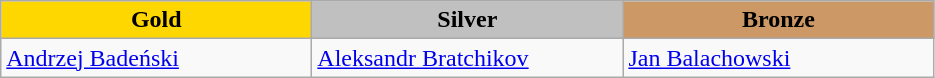<table class="wikitable" style="text-align:left">
<tr align="center">
<td width=200 bgcolor=gold><strong>Gold</strong></td>
<td width=200 bgcolor=silver><strong>Silver</strong></td>
<td width=200 bgcolor=CC9966><strong>Bronze</strong></td>
</tr>
<tr>
<td><a href='#'>Andrzej Badeński</a><br><em></em></td>
<td><a href='#'>Aleksandr Bratchikov</a><br><em></em></td>
<td><a href='#'>Jan Balachowski</a><br><em></em></td>
</tr>
</table>
